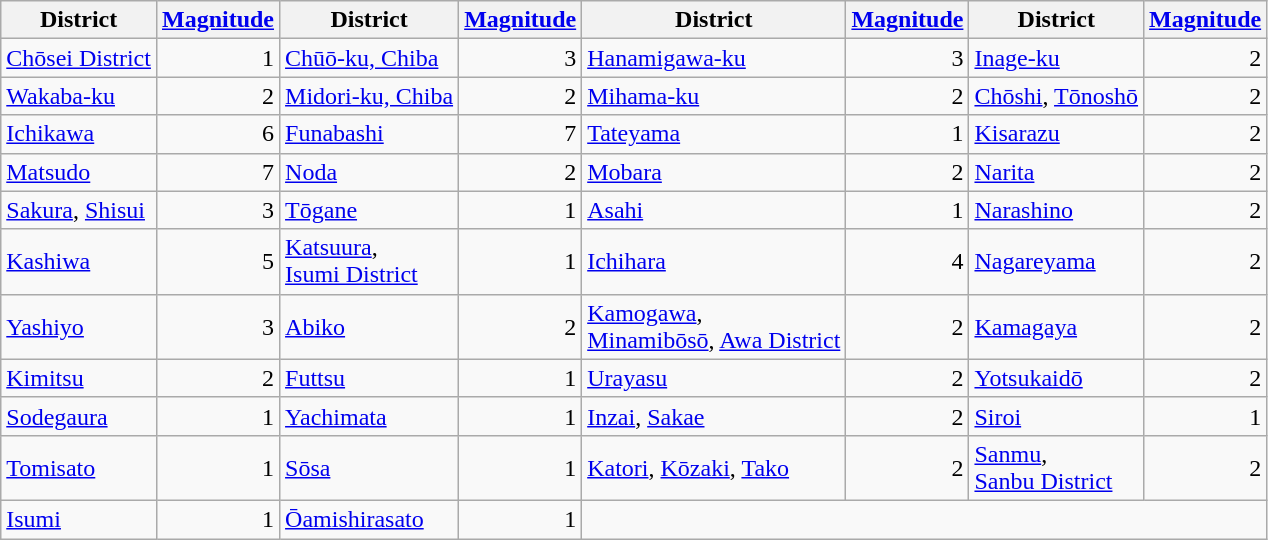<table class="wikitable">
<tr>
<th>District</th>
<th><a href='#'>Magnitude</a></th>
<th>District</th>
<th><a href='#'>Magnitude</a></th>
<th>District</th>
<th><a href='#'>Magnitude</a></th>
<th>District</th>
<th><a href='#'>Magnitude</a></th>
</tr>
<tr>
<td><a href='#'>Chōsei District</a></td>
<td style="text-align: right;">1</td>
<td><a href='#'>Chūō-ku, Chiba</a></td>
<td style="text-align: right;">3</td>
<td><a href='#'>Hanamigawa-ku</a></td>
<td style="text-align: right;">3</td>
<td><a href='#'>Inage-ku</a></td>
<td style="text-align: right;">2</td>
</tr>
<tr>
<td><a href='#'>Wakaba-ku</a></td>
<td style="text-align: right;">2</td>
<td><a href='#'>Midori-ku, Chiba</a></td>
<td style="text-align: right;">2</td>
<td><a href='#'>Mihama-ku</a></td>
<td style="text-align: right;">2</td>
<td><a href='#'>Chōshi</a>, <a href='#'>Tōnoshō</a></td>
<td style="text-align: right;">2</td>
</tr>
<tr>
<td><a href='#'>Ichikawa</a></td>
<td style="text-align: right;">6</td>
<td><a href='#'>Funabashi</a></td>
<td style="text-align: right;">7</td>
<td><a href='#'>Tateyama</a></td>
<td style="text-align: right;">1</td>
<td><a href='#'>Kisarazu</a></td>
<td style="text-align: right;">2</td>
</tr>
<tr>
<td><a href='#'>Matsudo</a></td>
<td style="text-align: right;">7</td>
<td><a href='#'>Noda</a></td>
<td style="text-align: right;">2</td>
<td><a href='#'>Mobara</a></td>
<td style="text-align: right;">2</td>
<td><a href='#'>Narita</a></td>
<td style="text-align: right;">2</td>
</tr>
<tr>
<td><a href='#'>Sakura</a>, <a href='#'>Shisui</a></td>
<td style="text-align: right;">3</td>
<td><a href='#'>Tōgane</a></td>
<td style="text-align: right;">1</td>
<td><a href='#'>Asahi</a></td>
<td style="text-align: right;">1</td>
<td><a href='#'>Narashino</a></td>
<td style="text-align: right;">2</td>
</tr>
<tr>
<td><a href='#'>Kashiwa</a></td>
<td style="text-align: right;">5</td>
<td><a href='#'>Katsuura</a>,<br><a href='#'>Isumi District</a></td>
<td style="text-align: right;">1</td>
<td><a href='#'>Ichihara</a></td>
<td style="text-align: right;">4</td>
<td><a href='#'>Nagareyama</a></td>
<td style="text-align: right;">2</td>
</tr>
<tr>
<td><a href='#'>Yashiyo</a></td>
<td style="text-align: right;">3</td>
<td><a href='#'>Abiko</a></td>
<td style="text-align: right;">2</td>
<td><a href='#'>Kamogawa</a>,<br><a href='#'>Minamibōsō</a>, <a href='#'>Awa District</a></td>
<td style="text-align: right;">2</td>
<td><a href='#'>Kamagaya</a></td>
<td style="text-align: right;">2</td>
</tr>
<tr>
<td><a href='#'>Kimitsu</a></td>
<td style="text-align: right;">2</td>
<td><a href='#'>Futtsu</a></td>
<td style="text-align: right;">1</td>
<td><a href='#'>Urayasu</a></td>
<td style="text-align: right;">2</td>
<td><a href='#'>Yotsukaidō</a></td>
<td style="text-align: right;">2</td>
</tr>
<tr>
<td><a href='#'>Sodegaura</a></td>
<td style="text-align: right;">1</td>
<td><a href='#'>Yachimata</a></td>
<td style="text-align: right;">1</td>
<td><a href='#'>Inzai</a>, <a href='#'>Sakae</a></td>
<td style="text-align: right;">2</td>
<td><a href='#'>Siroi</a></td>
<td style="text-align: right;">1</td>
</tr>
<tr>
<td><a href='#'>Tomisato</a></td>
<td style="text-align: right;">1</td>
<td><a href='#'>Sōsa</a></td>
<td style="text-align: right;">1</td>
<td><a href='#'>Katori</a>, <a href='#'>Kōzaki</a>, <a href='#'>Tako</a></td>
<td style="text-align: right;">2</td>
<td><a href='#'>Sanmu</a>,<br><a href='#'>Sanbu District</a></td>
<td style="text-align: right;">2</td>
</tr>
<tr>
<td><a href='#'>Isumi</a></td>
<td style="text-align: right;">1</td>
<td><a href='#'>Ōamishirasato</a></td>
<td style="text-align: right;">1</td>
</tr>
</table>
